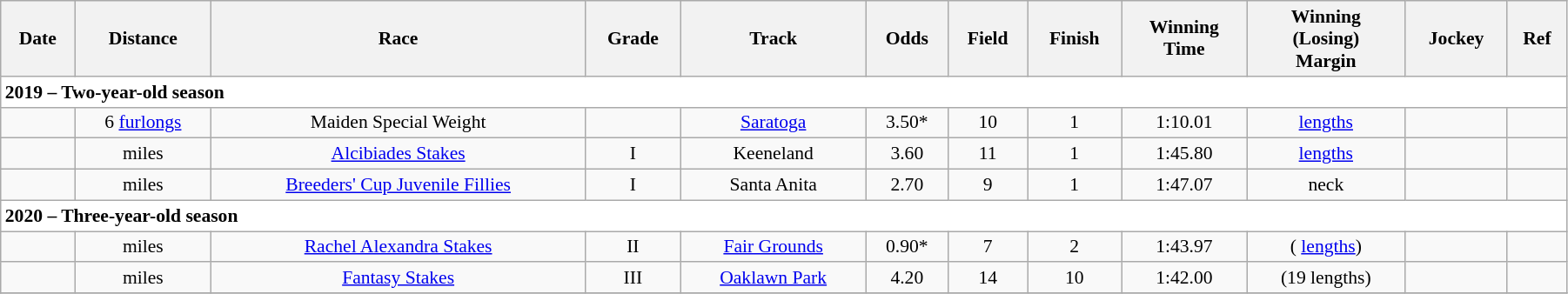<table class = "wikitable sortable" style="text-align:center; width:95%; font-size:90%">
<tr>
<th scope="col">Date</th>
<th scope="col">Distance</th>
<th scope="col">Race</th>
<th scope="col">Grade</th>
<th scope="col">Track</th>
<th scope="col">Odds</th>
<th scope="col">Field</th>
<th scope="col">Finish</th>
<th scope="col">Winning<br>Time</th>
<th scope="col">Winning<br>(Losing)<br>Margin</th>
<th scope="col">Jockey</th>
<th scope="col" class="unsortable">Ref</th>
</tr>
<tr style="background-color:white">
<td align="left" colspan=12><strong>2019 – Two-year-old season</strong></td>
</tr>
<tr>
<td></td>
<td> 6 <a href='#'>furlongs</a></td>
<td>Maiden Special Weight</td>
<td></td>
<td><a href='#'>Saratoga</a></td>
<td>3.50*</td>
<td>10</td>
<td>1</td>
<td>1:10.01</td>
<td> <a href='#'>lengths</a></td>
<td></td>
<td></td>
</tr>
<tr>
<td></td>
<td>  miles</td>
<td><a href='#'>Alcibiades Stakes</a></td>
<td>I</td>
<td>Keeneland</td>
<td>3.60</td>
<td>11</td>
<td>1</td>
<td>1:45.80</td>
<td> <a href='#'>lengths</a></td>
<td></td>
<td></td>
</tr>
<tr>
<td></td>
<td>  miles</td>
<td><a href='#'>Breeders' Cup Juvenile Fillies</a></td>
<td>I</td>
<td>Santa Anita</td>
<td>2.70</td>
<td>9</td>
<td>1</td>
<td>1:47.07</td>
<td>neck</td>
<td></td>
<td></td>
</tr>
<tr style="background-color:white">
<td align="left" colspan=12><strong>2020 – Three-year-old season</strong></td>
</tr>
<tr>
<td></td>
<td> miles</td>
<td><a href='#'>Rachel Alexandra Stakes</a></td>
<td>II</td>
<td><a href='#'>Fair Grounds</a></td>
<td>0.90*</td>
<td>7</td>
<td>2</td>
<td>1:43.97</td>
<td> ( <a href='#'>lengths</a>)</td>
<td></td>
<td></td>
</tr>
<tr>
<td></td>
<td> miles</td>
<td><a href='#'>Fantasy Stakes</a></td>
<td>III</td>
<td><a href='#'>Oaklawn Park</a></td>
<td>4.20</td>
<td>14</td>
<td>10</td>
<td>1:42.00</td>
<td> (19 lengths)</td>
<td></td>
<td></td>
</tr>
<tr>
</tr>
</table>
